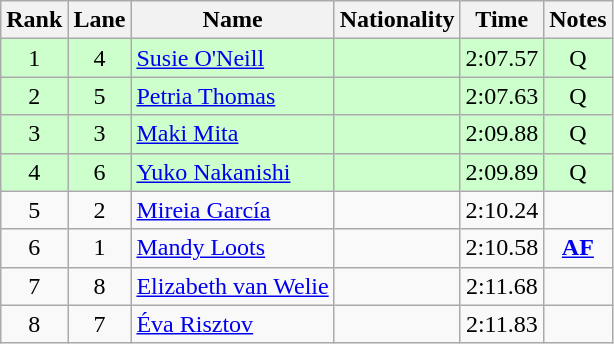<table class="wikitable sortable" style="text-align:center">
<tr>
<th>Rank</th>
<th>Lane</th>
<th>Name</th>
<th>Nationality</th>
<th>Time</th>
<th>Notes</th>
</tr>
<tr bgcolor=#cfc>
<td>1</td>
<td>4</td>
<td align=left><a href='#'>Susie O'Neill</a></td>
<td align=left></td>
<td>2:07.57</td>
<td>Q</td>
</tr>
<tr bgcolor=#cfc>
<td>2</td>
<td>5</td>
<td align=left><a href='#'>Petria Thomas</a></td>
<td align=left></td>
<td>2:07.63</td>
<td>Q</td>
</tr>
<tr bgcolor=#cfc>
<td>3</td>
<td>3</td>
<td align=left><a href='#'>Maki Mita</a></td>
<td align=left></td>
<td>2:09.88</td>
<td>Q</td>
</tr>
<tr bgcolor=#cfc>
<td>4</td>
<td>6</td>
<td align=left><a href='#'>Yuko Nakanishi</a></td>
<td align=left></td>
<td>2:09.89</td>
<td>Q</td>
</tr>
<tr>
<td>5</td>
<td>2</td>
<td align=left><a href='#'>Mireia García</a></td>
<td align=left></td>
<td>2:10.24</td>
<td></td>
</tr>
<tr>
<td>6</td>
<td>1</td>
<td align=left><a href='#'>Mandy Loots</a></td>
<td align=left></td>
<td>2:10.58</td>
<td><strong><a href='#'>AF</a></strong></td>
</tr>
<tr>
<td>7</td>
<td>8</td>
<td align=left><a href='#'>Elizabeth van Welie</a></td>
<td align=left></td>
<td>2:11.68</td>
<td></td>
</tr>
<tr>
<td>8</td>
<td>7</td>
<td align=left><a href='#'>Éva Risztov</a></td>
<td align=left></td>
<td>2:11.83</td>
<td></td>
</tr>
</table>
